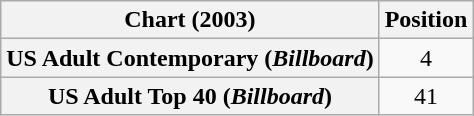<table class="wikitable plainrowheaders" style="text-align:center">
<tr>
<th>Chart (2003)</th>
<th>Position</th>
</tr>
<tr>
<th scope="row">US Adult Contemporary (<em>Billboard</em>)</th>
<td>4</td>
</tr>
<tr>
<th scope="row">US Adult Top 40 (<em>Billboard</em>)</th>
<td>41</td>
</tr>
</table>
